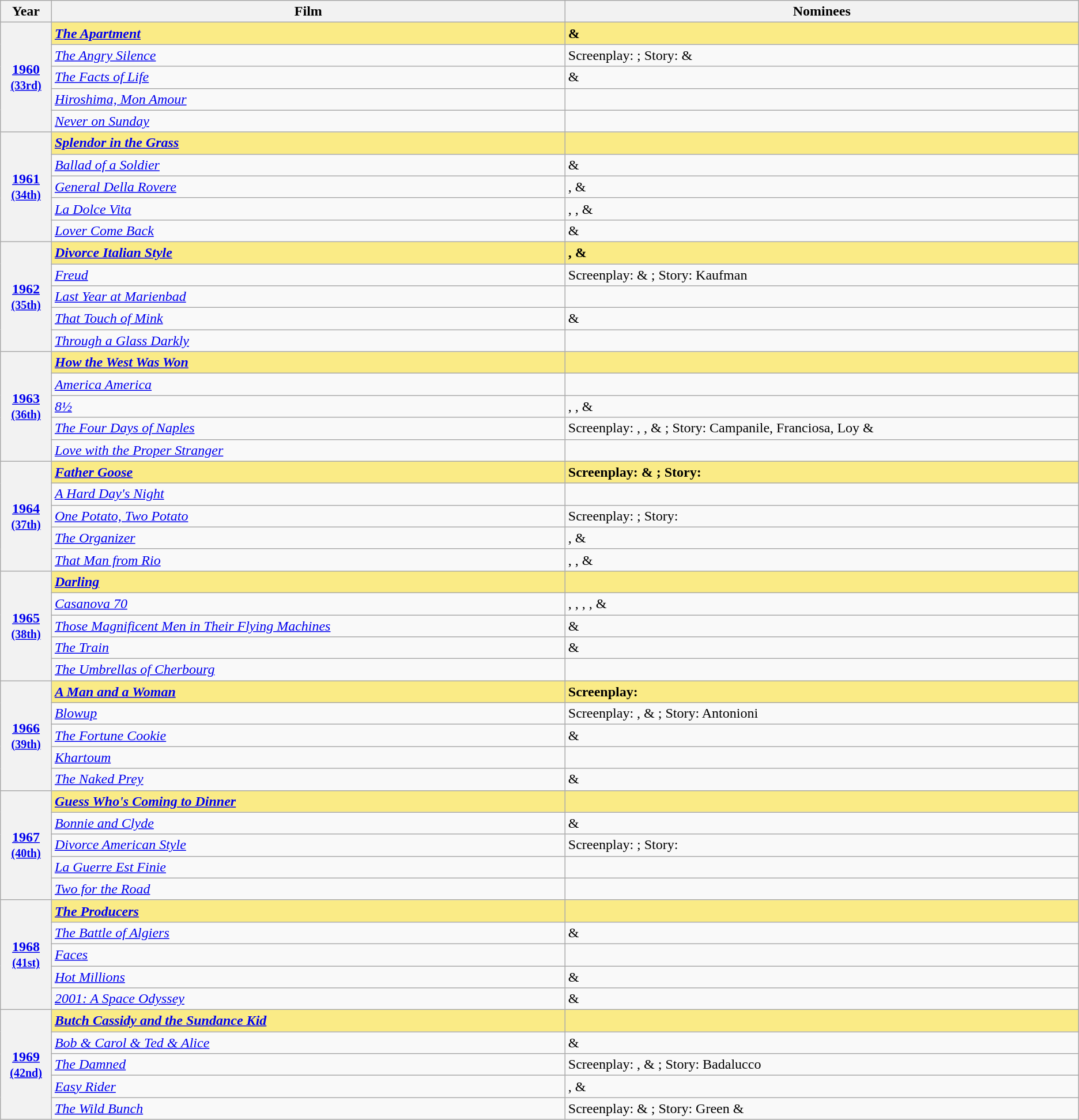<table class="wikitable">
<tr>
<th scope="col" style="width:2%;">Year</th>
<th scope="col" style="width:30%;">Film</th>
<th scope="col" style="width:30%;">Nominees</th>
</tr>
<tr>
<th scope="row" rowspan=5 style="text-align:center;"><a href='#'>1960</a><br><small><a href='#'>(33rd)</a></small> <br></th>
<td style="background:#FAEB86"><strong><em><a href='#'>The Apartment</a></em></strong></td>
<td style="background:#FAEB86"><strong> & </strong></td>
</tr>
<tr>
<td><em><a href='#'>The Angry Silence</a></em></td>
<td>Screenplay: ; Story:  & </td>
</tr>
<tr>
<td><em><a href='#'>The Facts of Life</a></em></td>
<td> & </td>
</tr>
<tr>
<td><em><a href='#'>Hiroshima, Mon Amour</a></em></td>
<td></td>
</tr>
<tr>
<td><em><a href='#'>Never on Sunday</a></em></td>
<td></td>
</tr>
<tr>
<th scope="row" rowspan=5 style="text-align:center;"><a href='#'>1961</a><br><small><a href='#'>(34th)</a></small> <br></th>
<td style="background:#FAEB86"><strong><em><a href='#'>Splendor in the Grass</a></em></strong></td>
<td style="background:#FAEB86"><strong></strong></td>
</tr>
<tr>
<td><em><a href='#'>Ballad of a Soldier</a></em></td>
<td> & </td>
</tr>
<tr>
<td><em><a href='#'>General Della Rovere</a></em></td>
<td>,  & </td>
</tr>
<tr>
<td><em><a href='#'>La Dolce Vita</a></em></td>
<td>, ,  & </td>
</tr>
<tr>
<td><em><a href='#'>Lover Come Back</a></em></td>
<td> & </td>
</tr>
<tr>
<th scope="row" rowspan=5 style="text-align:center;"><a href='#'>1962</a><br><small><a href='#'>(35th)</a></small> <br></th>
<td style="background:#FAEB86"><strong><em><a href='#'>Divorce Italian Style</a></em></strong></td>
<td style="background:#FAEB86"><strong>,  & </strong></td>
</tr>
<tr>
<td><em><a href='#'>Freud</a></em></td>
<td>Screenplay:  & ; Story: Kaufman</td>
</tr>
<tr>
<td><em><a href='#'>Last Year at Marienbad</a></em></td>
<td></td>
</tr>
<tr>
<td><em><a href='#'>That Touch of Mink</a></em></td>
<td> & </td>
</tr>
<tr>
<td><em><a href='#'>Through a Glass Darkly</a></em></td>
<td></td>
</tr>
<tr>
<th scope="row" rowspan=5 style="text-align:center;"><a href='#'>1963</a><br><small><a href='#'>(36th)</a></small> <br></th>
<td style="background:#FAEB86"><strong><em><a href='#'>How the West Was Won</a></em></strong></td>
<td style="background:#FAEB86"><strong></strong></td>
</tr>
<tr>
<td><em><a href='#'>America America</a></em></td>
<td></td>
</tr>
<tr>
<td><em><a href='#'>8½</a></em></td>
<td>, ,  & </td>
</tr>
<tr>
<td><em><a href='#'>The Four Days of Naples</a></em></td>
<td>Screenplay: , ,  & ; Story: Campanile, Franciosa, Loy & </td>
</tr>
<tr>
<td><em><a href='#'>Love with the Proper Stranger</a></em></td>
<td></td>
</tr>
<tr>
<th scope="row" rowspan=5 style="text-align:center;"><a href='#'>1964</a><br><small><a href='#'>(37th)</a></small> <br></th>
<td style="background:#FAEB86"><strong><em><a href='#'>Father Goose</a></em></strong></td>
<td style="background:#FAEB86"><strong>Screenplay:  & ; Story:  </strong></td>
</tr>
<tr>
<td><em><a href='#'>A Hard Day's Night</a></em></td>
<td></td>
</tr>
<tr>
<td><em><a href='#'>One Potato, Two Potato</a></em></td>
<td>Screenplay: ; Story: </td>
</tr>
<tr>
<td><em><a href='#'>The Organizer</a></em></td>
<td>,  & </td>
</tr>
<tr>
<td><em><a href='#'>That Man from Rio</a></em></td>
<td>, ,  & </td>
</tr>
<tr>
<th scope="row" rowspan=5 style="text-align:center;"><a href='#'>1965</a><br><small><a href='#'>(38th)</a></small> <br></th>
<td style="background:#FAEB86"><strong><em><a href='#'>Darling</a></em></strong></td>
<td style="background:#FAEB86"><strong></strong></td>
</tr>
<tr>
<td><em><a href='#'>Casanova 70</a></em></td>
<td>, , , ,  & </td>
</tr>
<tr>
<td><em><a href='#'>Those Magnificent Men in Their Flying Machines</a></em></td>
<td> & </td>
</tr>
<tr>
<td><em><a href='#'>The Train</a></em></td>
<td> & </td>
</tr>
<tr>
<td><em><a href='#'>The Umbrellas of Cherbourg</a></em></td>
<td></td>
</tr>
<tr>
<th scope="row" rowspan=5 style="text-align:center;"><a href='#'>1966</a><br><small><a href='#'>(39th)</a></small> <br></th>
<td style="background:#FAEB86"><strong><em><a href='#'>A Man and a Woman</a></em></strong></td>
<td style="background:#FAEB86"><strong>Screenplay:  </strong></td>
</tr>
<tr>
<td><em><a href='#'>Blowup</a></em></td>
<td>Screenplay: ,  & ; Story: Antonioni</td>
</tr>
<tr>
<td><em><a href='#'>The Fortune Cookie</a></em></td>
<td> & </td>
</tr>
<tr>
<td><em><a href='#'>Khartoum</a></em></td>
<td></td>
</tr>
<tr>
<td><em><a href='#'>The Naked Prey</a></em></td>
<td> & </td>
</tr>
<tr>
<th scope="row" rowspan=5 style="text-align:center;"><a href='#'>1967</a><br><small><a href='#'>(40th)</a></small> <br></th>
<td style="background:#FAEB86"><strong><em><a href='#'>Guess Who's Coming to Dinner</a></em></strong></td>
<td style="background:#FAEB86"><strong></strong></td>
</tr>
<tr>
<td><em><a href='#'>Bonnie and Clyde</a></em></td>
<td> & </td>
</tr>
<tr>
<td><em><a href='#'>Divorce American Style</a></em></td>
<td>Screenplay: ; Story: </td>
</tr>
<tr>
<td><em><a href='#'>La Guerre Est Finie</a></em></td>
<td></td>
</tr>
<tr>
<td><em><a href='#'>Two for the Road</a></em></td>
<td></td>
</tr>
<tr>
<th scope="row" rowspan=5 style="text-align:center;"><a href='#'>1968</a><br><small><a href='#'>(41st)</a></small> <br></th>
<td style="background:#FAEB86"><strong><em><a href='#'>The Producers</a></em></strong></td>
<td style="background:#FAEB86"><strong></strong></td>
</tr>
<tr>
<td><em><a href='#'>The Battle of Algiers</a></em></td>
<td> & </td>
</tr>
<tr>
<td><em><a href='#'>Faces</a></em></td>
<td></td>
</tr>
<tr>
<td><em><a href='#'>Hot Millions</a></em></td>
<td> & </td>
</tr>
<tr>
<td><em><a href='#'>2001: A Space Odyssey</a></em></td>
<td> & </td>
</tr>
<tr>
<th scope="row" rowspan=5 style="text-align:center; "><a href='#'>1969</a><br><small><a href='#'>(42nd)</a></small> <br></th>
<td style="background:#FAEB86"><strong><em><a href='#'>Butch Cassidy and the Sundance Kid</a></em></strong></td>
<td style="background:#FAEB86"><strong></strong></td>
</tr>
<tr>
<td><em><a href='#'>Bob & Carol & Ted & Alice</a></em></td>
<td> & </td>
</tr>
<tr>
<td><em><a href='#'>The Damned</a></em></td>
<td>Screenplay: ,  & ; Story: Badalucco</td>
</tr>
<tr>
<td><em><a href='#'>Easy Rider</a></em></td>
<td>,  & </td>
</tr>
<tr>
<td><em><a href='#'>The Wild Bunch</a></em></td>
<td>Screenplay:  & ; Story: Green & </td>
</tr>
</table>
